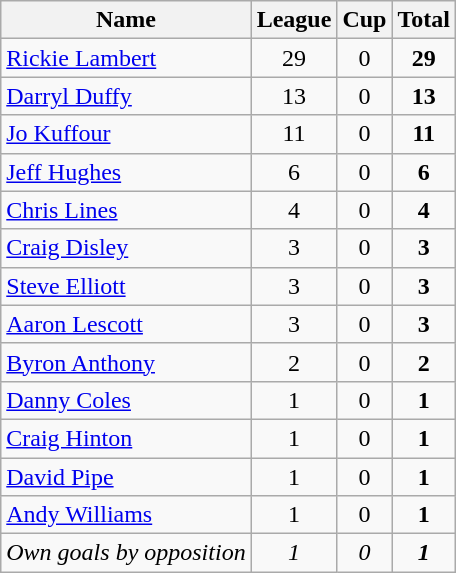<table class="wikitable" style="text-align:center">
<tr>
<th>Name</th>
<th>League</th>
<th>Cup</th>
<th>Total</th>
</tr>
<tr>
<td align="left"><a href='#'>Rickie Lambert</a></td>
<td>29</td>
<td>0</td>
<td><strong>29</strong></td>
</tr>
<tr>
<td align="left"><a href='#'>Darryl Duffy</a></td>
<td>13</td>
<td>0</td>
<td><strong>13</strong></td>
</tr>
<tr>
<td align="left"><a href='#'>Jo Kuffour</a></td>
<td>11</td>
<td>0</td>
<td><strong>11</strong></td>
</tr>
<tr>
<td align="left"><a href='#'>Jeff Hughes</a></td>
<td>6</td>
<td>0</td>
<td><strong>6</strong></td>
</tr>
<tr>
<td align="left"><a href='#'>Chris Lines</a></td>
<td>4</td>
<td>0</td>
<td><strong>4</strong></td>
</tr>
<tr>
<td align="left"><a href='#'>Craig Disley</a></td>
<td>3</td>
<td>0</td>
<td><strong>3</strong></td>
</tr>
<tr>
<td align="left"><a href='#'>Steve Elliott</a></td>
<td>3</td>
<td>0</td>
<td><strong>3</strong></td>
</tr>
<tr>
<td align="left"><a href='#'>Aaron Lescott</a></td>
<td>3</td>
<td>0</td>
<td><strong>3</strong></td>
</tr>
<tr>
<td align="left"><a href='#'>Byron Anthony</a></td>
<td>2</td>
<td>0</td>
<td><strong>2</strong></td>
</tr>
<tr>
<td align="left"><a href='#'>Danny Coles</a></td>
<td>1</td>
<td>0</td>
<td><strong>1</strong></td>
</tr>
<tr>
<td align="left"><a href='#'>Craig Hinton</a></td>
<td>1</td>
<td>0</td>
<td><strong>1</strong></td>
</tr>
<tr>
<td align="left"><a href='#'>David Pipe</a></td>
<td>1</td>
<td>0</td>
<td><strong>1</strong></td>
</tr>
<tr>
<td align="left"><a href='#'>Andy Williams</a></td>
<td>1</td>
<td>0</td>
<td><strong>1</strong></td>
</tr>
<tr>
<td align="left"><em>Own goals by opposition</em></td>
<td><em>1</em></td>
<td><em>0</em></td>
<td><strong><em>1</em></strong></td>
</tr>
</table>
